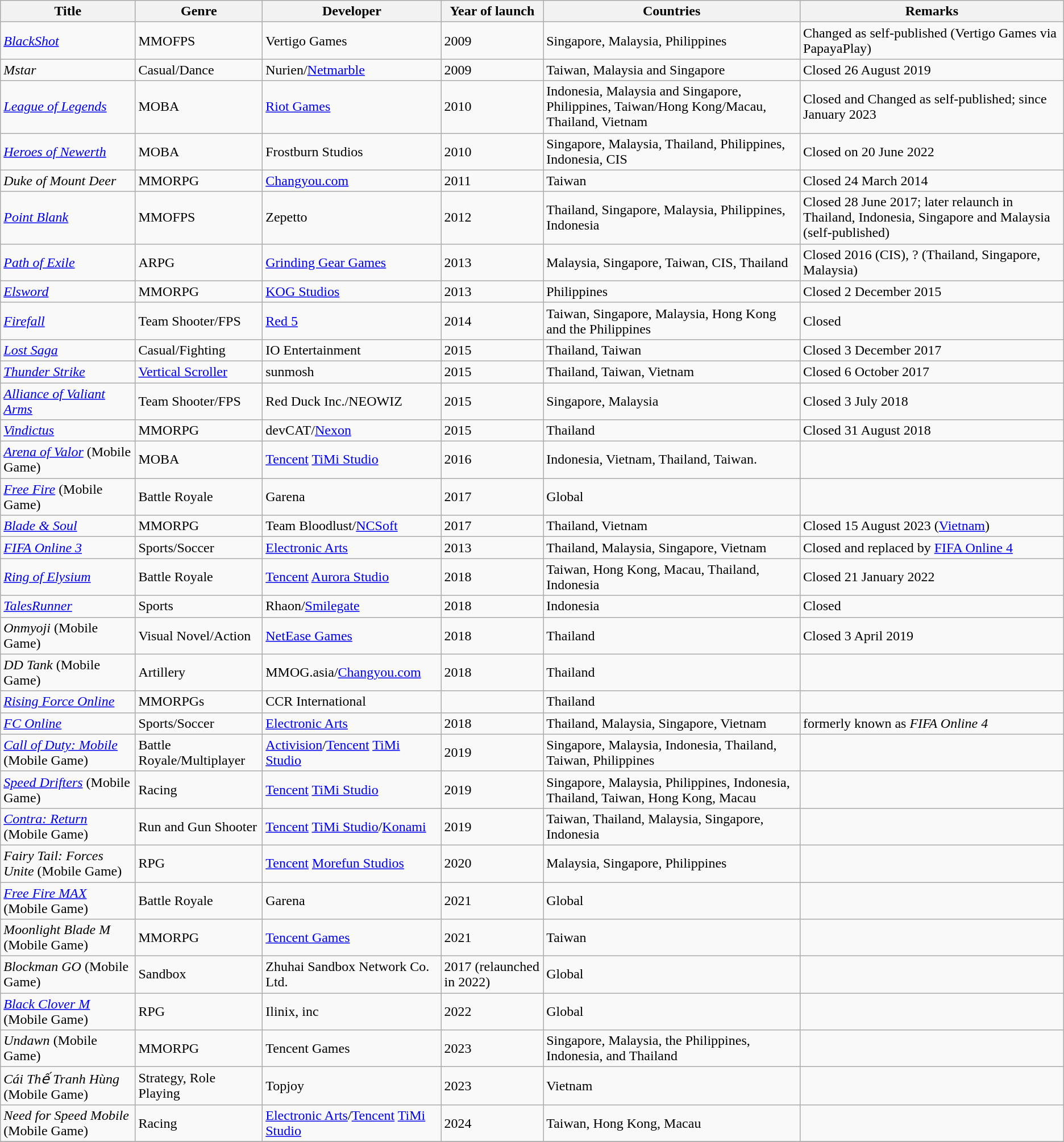<table class="wikitable sortable" style="align:left">
<tr>
<th>Title</th>
<th>Genre</th>
<th>Developer</th>
<th>Year of launch</th>
<th class=unsortable>Countries</th>
<th class=unsortable>Remarks</th>
</tr>
<tr>
<td><em><a href='#'>BlackShot</a></em></td>
<td>MMOFPS</td>
<td>Vertigo Games</td>
<td>2009</td>
<td>Singapore, Malaysia, Philippines</td>
<td>Changed as self-published (Vertigo Games via PapayaPlay)</td>
</tr>
<tr>
<td><em>Mstar</em></td>
<td>Casual/Dance</td>
<td>Nurien/<a href='#'>Netmarble</a></td>
<td>2009</td>
<td>Taiwan, Malaysia and Singapore</td>
<td>Closed 26 August 2019</td>
</tr>
<tr>
<td><em><a href='#'>League of Legends</a></em></td>
<td>MOBA</td>
<td><a href='#'>Riot Games</a></td>
<td>2010</td>
<td>Indonesia, Malaysia and Singapore, Philippines, Taiwan/Hong Kong/Macau, Thailand, Vietnam</td>
<td>Closed and Changed as self-published; since January 2023</td>
</tr>
<tr>
<td><em><a href='#'>Heroes of Newerth</a></em></td>
<td>MOBA</td>
<td>Frostburn Studios</td>
<td>2010</td>
<td>Singapore, Malaysia, Thailand, Philippines, Indonesia, CIS</td>
<td>Closed on 20 June 2022</td>
</tr>
<tr>
<td><em>Duke of Mount Deer</em></td>
<td>MMORPG</td>
<td><a href='#'>Changyou.com</a></td>
<td>2011</td>
<td>Taiwan</td>
<td>Closed 24 March 2014</td>
</tr>
<tr>
<td><em><a href='#'>Point Blank</a></em></td>
<td>MMOFPS</td>
<td>Zepetto</td>
<td>2012</td>
<td>Thailand, Singapore, Malaysia, Philippines, Indonesia</td>
<td>Closed 28 June 2017; later relaunch in Thailand, Indonesia, Singapore and Malaysia (self-published)</td>
</tr>
<tr>
<td><em><a href='#'>Path of Exile</a></em></td>
<td>ARPG</td>
<td><a href='#'>Grinding Gear Games</a></td>
<td>2013</td>
<td>Malaysia, Singapore, Taiwan, CIS, Thailand</td>
<td>Closed 2016 (CIS), ? (Thailand, Singapore, Malaysia)</td>
</tr>
<tr>
<td><em><a href='#'>Elsword</a></em></td>
<td>MMORPG</td>
<td><a href='#'>KOG Studios</a></td>
<td>2013</td>
<td>Philippines</td>
<td>Closed 2 December 2015</td>
</tr>
<tr>
<td><em><a href='#'>Firefall</a></em></td>
<td>Team Shooter/FPS</td>
<td><a href='#'>Red 5</a></td>
<td>2014</td>
<td>Taiwan, Singapore, Malaysia, Hong Kong and the Philippines</td>
<td>Closed</td>
</tr>
<tr>
<td><em><a href='#'>Lost Saga</a></em></td>
<td>Casual/Fighting</td>
<td>IO Entertainment</td>
<td>2015</td>
<td>Thailand, Taiwan</td>
<td>Closed 3 December 2017</td>
</tr>
<tr>
<td><em><a href='#'>Thunder Strike</a></em></td>
<td><a href='#'>Vertical Scroller</a></td>
<td>sunmosh</td>
<td>2015</td>
<td>Thailand, Taiwan, Vietnam</td>
<td>Closed 6 October 2017</td>
</tr>
<tr>
<td><em><a href='#'>Alliance of Valiant Arms</a></em></td>
<td>Team Shooter/FPS</td>
<td>Red Duck Inc./NEOWIZ</td>
<td>2015</td>
<td>Singapore, Malaysia</td>
<td>Closed 3 July 2018</td>
</tr>
<tr>
<td><em><a href='#'>Vindictus</a></em></td>
<td>MMORPG</td>
<td>devCAT/<a href='#'>Nexon</a></td>
<td>2015</td>
<td>Thailand</td>
<td>Closed 31 August 2018</td>
</tr>
<tr>
<td><em><a href='#'>Arena of Valor</a></em> (Mobile Game)</td>
<td>MOBA</td>
<td><a href='#'>Tencent</a> <a href='#'>TiMi Studio</a></td>
<td>2016</td>
<td>Indonesia, Vietnam, Thailand, Taiwan.</td>
<td></td>
</tr>
<tr>
<td><em><a href='#'>Free Fire</a></em> (Mobile Game)</td>
<td>Battle Royale</td>
<td>Garena</td>
<td>2017</td>
<td>Global</td>
<td></td>
</tr>
<tr>
<td><em><a href='#'>Blade & Soul</a></em></td>
<td>MMORPG</td>
<td>Team Bloodlust/<a href='#'>NCSoft</a></td>
<td>2017</td>
<td>Thailand, Vietnam</td>
<td>Closed 15 August 2023 (<a href='#'>Vietnam</a>)</td>
</tr>
<tr>
<td><em><a href='#'>FIFA Online 3</a></em></td>
<td>Sports/Soccer</td>
<td><a href='#'>Electronic Arts</a></td>
<td>2013</td>
<td>Thailand, Malaysia, Singapore, Vietnam</td>
<td>Closed and replaced by <a href='#'>FIFA Online 4</a></td>
</tr>
<tr>
<td><em><a href='#'>Ring of Elysium</a></em></td>
<td>Battle Royale</td>
<td><a href='#'>Tencent</a> <a href='#'>Aurora Studio</a></td>
<td>2018</td>
<td>Taiwan, Hong Kong, Macau, Thailand, Indonesia</td>
<td>Closed 21 January 2022</td>
</tr>
<tr>
<td><em><a href='#'>TalesRunner</a></em></td>
<td>Sports</td>
<td>Rhaon/<a href='#'>Smilegate</a></td>
<td>2018</td>
<td>Indonesia</td>
<td>Closed</td>
</tr>
<tr>
<td><em>Onmyoji</em> (Mobile Game)</td>
<td>Visual Novel/Action</td>
<td><a href='#'>NetEase Games</a></td>
<td>2018</td>
<td>Thailand</td>
<td>Closed 3 April 2019</td>
</tr>
<tr>
<td><em>DD Tank</em> (Mobile Game)</td>
<td>Artillery</td>
<td>MMOG.asia/<a href='#'>Changyou.com</a></td>
<td>2018</td>
<td>Thailand</td>
<td></td>
</tr>
<tr>
<td><em><a href='#'>Rising Force Online</a></em></td>
<td>MMORPGs</td>
<td>CCR International</td>
<td></td>
<td>Thailand</td>
<td></td>
</tr>
<tr>
<td><a href='#'><em>FC Online</em></a></td>
<td>Sports/Soccer</td>
<td><a href='#'>Electronic Arts</a></td>
<td>2018</td>
<td>Thailand, Malaysia, Singapore, Vietnam</td>
<td>formerly known as <em>FIFA Online 4</em></td>
</tr>
<tr>
<td><em><a href='#'>Call of Duty: Mobile</a></em> (Mobile Game)</td>
<td>Battle Royale/Multiplayer</td>
<td><a href='#'>Activision</a>/<a href='#'>Tencent</a> <a href='#'>TiMi Studio</a></td>
<td>2019</td>
<td>Singapore, Malaysia, Indonesia, Thailand, Taiwan, Philippines</td>
<td></td>
</tr>
<tr>
<td><em><a href='#'>Speed Drifters</a></em> (Mobile Game)</td>
<td>Racing</td>
<td><a href='#'>Tencent</a> <a href='#'>TiMi Studio</a></td>
<td>2019</td>
<td>Singapore, Malaysia, Philippines, Indonesia, Thailand, Taiwan, Hong Kong, Macau</td>
<td></td>
</tr>
<tr>
<td><em><a href='#'>Contra: Return</a></em> (Mobile Game)</td>
<td>Run and Gun Shooter</td>
<td><a href='#'>Tencent</a> <a href='#'>TiMi Studio</a>/<a href='#'>Konami</a></td>
<td>2019</td>
<td>Taiwan, Thailand, Malaysia, Singapore, Indonesia</td>
<td></td>
</tr>
<tr>
<td><em>Fairy Tail: Forces Unite</em> (Mobile Game)</td>
<td>RPG</td>
<td><a href='#'>Tencent</a> <a href='#'>Morefun Studios</a></td>
<td>2020</td>
<td>Malaysia, Singapore, Philippines</td>
<td></td>
</tr>
<tr>
<td><em><a href='#'>Free Fire MAX</a></em> (Mobile Game)</td>
<td>Battle Royale</td>
<td>Garena</td>
<td>2021</td>
<td>Global</td>
<td></td>
</tr>
<tr>
<td><em>Moonlight Blade M</em> (Mobile Game)</td>
<td>MMORPG</td>
<td><a href='#'>Tencent Games</a></td>
<td>2021</td>
<td>Taiwan</td>
<td></td>
</tr>
<tr>
<td><em>Blockman GO</em> (Mobile Game)</td>
<td>Sandbox</td>
<td>Zhuhai Sandbox Network Co. Ltd.</td>
<td>2017 (relaunched in 2022)</td>
<td>Global</td>
<td></td>
</tr>
<tr>
<td><em><a href='#'>Black Clover M</a></em> (Mobile Game)</td>
<td>RPG</td>
<td>Ilinix, inc</td>
<td>2022</td>
<td>Global</td>
<td></td>
</tr>
<tr>
<td><em>Undawn</em> (Mobile Game)</td>
<td>MMORPG</td>
<td>Tencent Games</td>
<td>2023</td>
<td>Singapore, Malaysia, the Philippines, Indonesia, and Thailand</td>
<td></td>
</tr>
<tr>
<td><em>Cái Thế Tranh Hùng</em> (Mobile Game)</td>
<td>Strategy, Role Playing</td>
<td>Topjoy</td>
<td>2023</td>
<td>Vietnam</td>
</tr>
<tr>
<td><em>Need for Speed Mobile</em> (Mobile Game)</td>
<td>Racing</td>
<td><a href='#'>Electronic Arts</a>/<a href='#'>Tencent</a> <a href='#'>TiMi Studio</a></td>
<td>2024</td>
<td>Taiwan, Hong Kong, Macau</td>
<td></td>
</tr>
<tr>
</tr>
</table>
